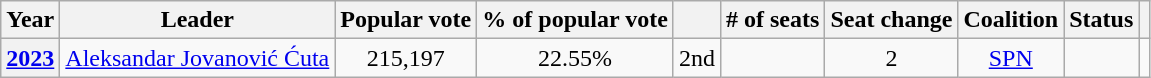<table class="wikitable" style="text-align:center">
<tr>
<th>Year</th>
<th>Leader</th>
<th>Popular vote</th>
<th>% of popular vote</th>
<th></th>
<th># of seats</th>
<th>Seat change</th>
<th>Coalition</th>
<th>Status</th>
<th></th>
</tr>
<tr>
<th><a href='#'>2023</a></th>
<td><a href='#'>Aleksandar Jovanović Ćuta</a></td>
<td>215,197</td>
<td>22.55%</td>
<td> 2nd</td>
<td></td>
<td> 2</td>
<td><a href='#'>SPN</a></td>
<td></td>
<td></td>
</tr>
</table>
